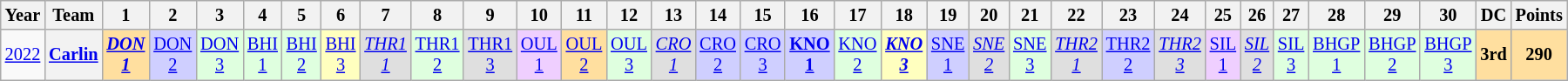<table class="wikitable" style="text-align:center; font-size:85%;">
<tr>
<th>Year</th>
<th>Team</th>
<th>1</th>
<th>2</th>
<th>3</th>
<th>4</th>
<th>5</th>
<th>6</th>
<th>7</th>
<th>8</th>
<th>9</th>
<th>10</th>
<th>11</th>
<th>12</th>
<th>13</th>
<th>14</th>
<th>15</th>
<th>16</th>
<th>17</th>
<th>18</th>
<th>19</th>
<th>20</th>
<th>21</th>
<th>22</th>
<th>23</th>
<th>24</th>
<th>25</th>
<th>26</th>
<th>27</th>
<th>28</th>
<th>29</th>
<th>30</th>
<th>DC</th>
<th>Points</th>
</tr>
<tr>
<td><a href='#'>2022</a></td>
<th nowrap><a href='#'>Carlin</a></th>
<td style="background:#FFDF9F;"><strong><em><a href='#'>DON<br>1</a></em></strong><br></td>
<td style="background:#CFCFFF;"><a href='#'>DON<br>2</a><br></td>
<td style="background:#DFFFDF;"><a href='#'>DON<br>3</a><br></td>
<td style="background:#DFFFDF;"><a href='#'>BHI<br>1</a><br></td>
<td style="background:#DFFFDF;"><a href='#'>BHI<br>2</a><br></td>
<td style="background:#FFFFBF;"><a href='#'>BHI<br>3</a><br></td>
<td style="background:#DFDFDF;"><em><a href='#'>THR1<br>1</a></em><br></td>
<td style="background:#DFFFDF;"><a href='#'>THR1<br>2</a><br></td>
<td style="background:#DFDFDF;"><a href='#'>THR1<br>3</a><br></td>
<td style="background:#EFCFFF;"><a href='#'>OUL<br>1</a><br></td>
<td style="background:#FFDF9F;"><a href='#'>OUL<br>2</a><br></td>
<td style="background:#DFFFDF;"><a href='#'>OUL<br>3</a><br></td>
<td style="background:#DFDFDF;"><em><a href='#'>CRO<br>1</a></em><br></td>
<td style="background:#CFCFFF;"><a href='#'>CRO<br>2</a><br></td>
<td style="background:#CFCFFF;"><a href='#'>CRO<br>3</a><br></td>
<td style="background:#CFCFFF;"><strong><a href='#'>KNO<br>1</a></strong><br></td>
<td style="background:#DFFFDF;"><a href='#'>KNO<br>2</a><br></td>
<td style="background:#FFFFBF;"><strong><em><a href='#'>KNO<br>3</a></em></strong><br></td>
<td style="background:#CFCFFF;"><a href='#'>SNE<br>1</a><br></td>
<td style="background:#DFDFDF;"><em><a href='#'>SNE<br>2</a></em><br></td>
<td style="background:#DFFFDF;"><a href='#'>SNE<br>3</a><br></td>
<td style="background:#DFDFDF;"><em><a href='#'>THR2<br>1</a></em><br></td>
<td style="background:#CFCFFF;"><a href='#'>THR2<br>2</a><br></td>
<td style="background:#DFDFDF;"><em><a href='#'>THR2<br>3</a></em><br></td>
<td style="background:#EFCFFF;"><a href='#'>SIL<br>1</a><br></td>
<td style="background:#DFDFDF;"><em><a href='#'>SIL<br>2</a></em><br></td>
<td style="background:#DFFFDF;"><a href='#'>SIL<br>3</a><br></td>
<td style="background:#DFFFDF;"><a href='#'>BHGP<br>1</a><br></td>
<td style="background:#DFFFDF;"><a href='#'>BHGP<br>2</a><br></td>
<td style="background:#DFFFDF;"><a href='#'>BHGP<br>3</a><br></td>
<th style="background:#FFDF9F;">3rd</th>
<th style="background:#FFDF9F;">290</th>
</tr>
</table>
